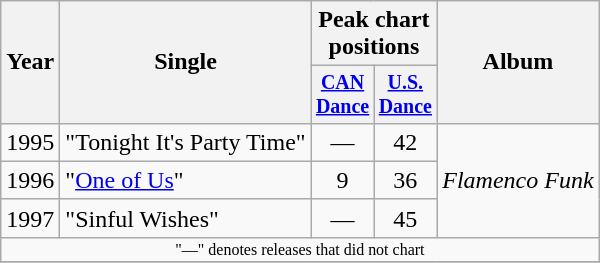<table class="wikitable" style="text-align:center;">
<tr>
<th rowspan="2">Year</th>
<th rowspan="2">Single</th>
<th colspan="2">Peak chart positions</th>
<th rowspan="2">Album</th>
</tr>
<tr style="font-size:smaller;">
<th width="35"><a href='#'>CAN<br>Dance</a><br></th>
<th width="35"><a href='#'>U.S.<br>Dance</a></th>
</tr>
<tr>
<td>1995</td>
<td align="left">"Tonight It's Party Time"</td>
<td>—</td>
<td>42</td>
<td align="left" rowspan="3"><em>Flamenco Funk</em></td>
</tr>
<tr>
<td>1996</td>
<td align="left">"<a href='#'>One of Us</a>"</td>
<td>9</td>
<td>36</td>
</tr>
<tr>
<td>1997</td>
<td align="left">"Sinful Wishes"</td>
<td>—</td>
<td>45</td>
</tr>
<tr>
<td colspan="15" style="font-size:8pt">"—" denotes releases that did not chart</td>
</tr>
<tr>
</tr>
</table>
